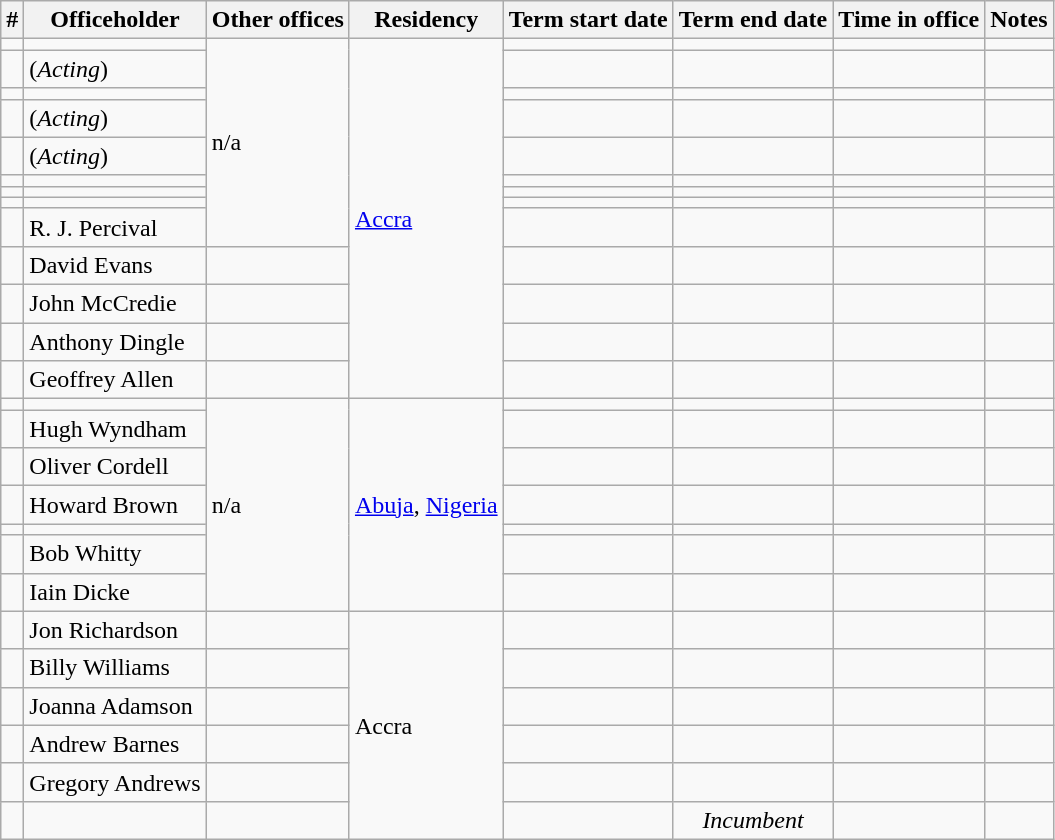<table class='wikitable sortable'>
<tr>
<th>#</th>
<th>Officeholder</th>
<th>Other offices</th>
<th>Residency</th>
<th>Term start date</th>
<th>Term end date</th>
<th>Time in office</th>
<th>Notes</th>
</tr>
<tr>
<td align=center></td>
<td></td>
<td rowspan=9>n/a</td>
<td rowspan=13><a href='#'>Accra</a></td>
<td align=center></td>
<td align=center></td>
<td align=right></td>
<td></td>
</tr>
<tr>
<td align=center></td>
<td> (<em>Acting</em>)</td>
<td align=center></td>
<td align=center></td>
<td align=right></td>
<td></td>
</tr>
<tr>
<td align=center></td>
<td></td>
<td align=center></td>
<td align=center></td>
<td align=right></td>
<td></td>
</tr>
<tr>
<td align=center></td>
<td> (<em>Acting</em>)</td>
<td align=center></td>
<td align=center></td>
<td align=right></td>
<td></td>
</tr>
<tr>
<td align=center></td>
<td> (<em>Acting</em>)</td>
<td align=center></td>
<td align=center></td>
<td align=right></td>
<td></td>
</tr>
<tr>
<td align=center></td>
<td></td>
<td align=center></td>
<td align=center></td>
<td align=right></td>
<td></td>
</tr>
<tr>
<td align=center></td>
<td></td>
<td align=center></td>
<td align=center></td>
<td align=right></td>
<td></td>
</tr>
<tr>
<td align=center></td>
<td></td>
<td align=center></td>
<td align=center></td>
<td align=right></td>
<td></td>
</tr>
<tr>
<td align=center></td>
<td>R. J. Percival</td>
<td align=center></td>
<td align=center></td>
<td align=right></td>
<td></td>
</tr>
<tr>
<td align=center></td>
<td>David Evans</td>
<td></td>
<td align=center></td>
<td align=center></td>
<td align=right></td>
<td></td>
</tr>
<tr>
<td align=center></td>
<td>John McCredie</td>
<td></td>
<td align=center></td>
<td align=center></td>
<td align=right></td>
<td></td>
</tr>
<tr>
<td align=center></td>
<td>Anthony Dingle</td>
<td></td>
<td align=center></td>
<td align=center></td>
<td align=right></td>
<td></td>
</tr>
<tr>
<td align=center></td>
<td>Geoffrey Allen</td>
<td></td>
<td align=center></td>
<td align=center></td>
<td align=right></td>
<td></td>
</tr>
<tr>
<td align=center></td>
<td></td>
<td rowspan=7>n/a</td>
<td rowspan=7><a href='#'>Abuja</a>, <a href='#'>Nigeria</a></td>
<td align=center></td>
<td align=center></td>
<td align=right></td>
<td></td>
</tr>
<tr>
<td align=center></td>
<td>Hugh Wyndham</td>
<td align=center></td>
<td align=center></td>
<td align=right></td>
<td></td>
</tr>
<tr>
<td align=center></td>
<td>Oliver Cordell</td>
<td align=center></td>
<td align=center></td>
<td align=right></td>
<td></td>
</tr>
<tr>
<td align=center></td>
<td>Howard Brown</td>
<td align=center></td>
<td align=center></td>
<td align=right></td>
<td></td>
</tr>
<tr>
<td align=center></td>
<td></td>
<td align=center></td>
<td align=center></td>
<td align=right></td>
<td></td>
</tr>
<tr>
<td align=center></td>
<td>Bob Whitty</td>
<td align=center></td>
<td align=center></td>
<td align=right></td>
<td></td>
</tr>
<tr>
<td align=center></td>
<td>Iain Dicke</td>
<td align=center></td>
<td align=center></td>
<td align=right></td>
<td></td>
</tr>
<tr>
<td align=center></td>
<td>Jon Richardson</td>
<td></td>
<td rowspan=6>Accra</td>
<td align=center></td>
<td align=center></td>
<td align=right></td>
<td></td>
</tr>
<tr>
<td align=center></td>
<td>Billy Williams</td>
<td></td>
<td align=center></td>
<td align=center></td>
<td align=right><strong></strong></td>
<td></td>
</tr>
<tr>
<td align=center></td>
<td>Joanna Adamson</td>
<td></td>
<td align=center></td>
<td align=center></td>
<td align=right></td>
<td></td>
</tr>
<tr>
<td align=center></td>
<td>Andrew Barnes</td>
<td></td>
<td align=center></td>
<td align=center></td>
<td align=right></td>
<td></td>
</tr>
<tr>
<td align=center></td>
<td>Gregory Andrews</td>
<td></td>
<td align=center></td>
<td align=center></td>
<td align=right></td>
<td></td>
</tr>
<tr>
<td align=center></td>
<td></td>
<td></td>
<td align=center></td>
<td align=center><em>Incumbent</em></td>
<td align=right></td>
<td></td>
</tr>
</table>
